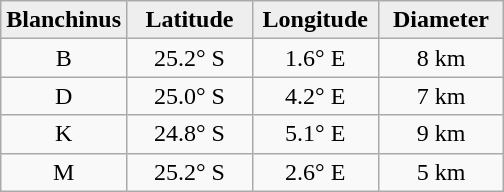<table class="wikitable">
<tr>
<th width="25%" style="background:#eeeeee;">Blanchinus</th>
<th width="25%" style="background:#eeeeee;">Latitude</th>
<th width="25%" style="background:#eeeeee;">Longitude</th>
<th width="25%" style="background:#eeeeee;">Diameter</th>
</tr>
<tr>
<td align="center">B</td>
<td align="center">25.2° S</td>
<td align="center">1.6° E</td>
<td align="center">8 km</td>
</tr>
<tr>
<td align="center">D</td>
<td align="center">25.0° S</td>
<td align="center">4.2° E</td>
<td align="center">7 km</td>
</tr>
<tr>
<td align="center">K</td>
<td align="center">24.8° S</td>
<td align="center">5.1° E</td>
<td align="center">9 km</td>
</tr>
<tr>
<td align="center">M</td>
<td align="center">25.2° S</td>
<td align="center">2.6° E</td>
<td align="center">5 km</td>
</tr>
</table>
